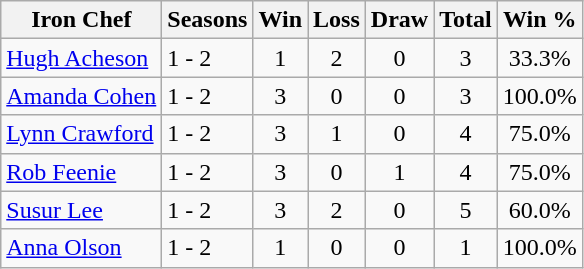<table class="wikitable sortable" align="left" style="margin: auto; text-align: center;">
<tr>
<th>Iron Chef</th>
<th>Seasons</th>
<th>Win</th>
<th>Loss</th>
<th>Draw</th>
<th>Total</th>
<th>Win %</th>
</tr>
<tr>
<td align="left"><a href='#'>Hugh Acheson</a></td>
<td align="left">1 - 2</td>
<td>1</td>
<td>2</td>
<td>0</td>
<td>3</td>
<td>33.3%</td>
</tr>
<tr>
<td align="left"><a href='#'>Amanda Cohen</a></td>
<td align="left">1 - 2</td>
<td>3</td>
<td>0</td>
<td>0</td>
<td>3</td>
<td>100.0%</td>
</tr>
<tr>
<td align="left"><a href='#'>Lynn Crawford</a></td>
<td align="left">1 - 2</td>
<td>3</td>
<td>1</td>
<td>0</td>
<td>4</td>
<td>75.0%</td>
</tr>
<tr>
<td align="left"><a href='#'>Rob Feenie</a></td>
<td align="left">1 - 2</td>
<td>3</td>
<td>0</td>
<td>1</td>
<td>4</td>
<td>75.0%</td>
</tr>
<tr>
<td align="left"><a href='#'>Susur Lee</a></td>
<td align="left">1 - 2</td>
<td>3</td>
<td>2</td>
<td>0</td>
<td>5</td>
<td>60.0%</td>
</tr>
<tr>
<td align="left"><a href='#'>Anna Olson</a></td>
<td align="left">1 - 2</td>
<td>1</td>
<td>0</td>
<td>0</td>
<td>1</td>
<td>100.0%</td>
</tr>
</table>
